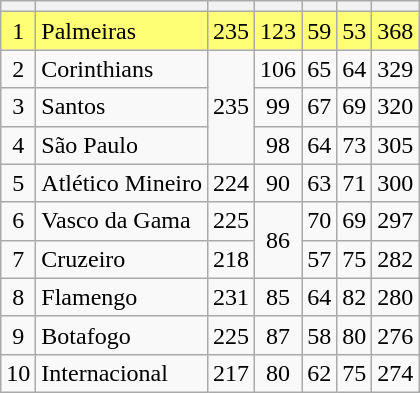<table class="wikitable sortable mw-collapsible" style="text-align:center;">
<tr>
<th></th>
<th></th>
<th></th>
<th></th>
<th></th>
<th></th>
<th></th>
</tr>
<tr style="text-align:center; background:#FFFF75;">
<td>1</td>
<td align="left">Palmeiras</td>
<td>235</td>
<td>123</td>
<td>59</td>
<td>53</td>
<td>368</td>
</tr>
<tr>
<td>2</td>
<td align="left">Corinthians</td>
<td rowspan="3">235</td>
<td>106</td>
<td>65</td>
<td>64</td>
<td>329</td>
</tr>
<tr>
<td>3</td>
<td align="left">Santos</td>
<td>99</td>
<td>67</td>
<td>69</td>
<td>320</td>
</tr>
<tr>
<td>4</td>
<td align="left">São Paulo</td>
<td>98</td>
<td>64</td>
<td>73</td>
<td>305</td>
</tr>
<tr>
<td>5</td>
<td align="left">Atlético Mineiro</td>
<td>224</td>
<td>90</td>
<td>63</td>
<td>71</td>
<td>300</td>
</tr>
<tr>
<td>6</td>
<td align="left">Vasco da Gama</td>
<td>225</td>
<td rowspan="2">86</td>
<td>70</td>
<td>69</td>
<td>297</td>
</tr>
<tr>
<td>7</td>
<td align="left">Cruzeiro</td>
<td>218</td>
<td>57</td>
<td>75</td>
<td>282</td>
</tr>
<tr>
<td>8</td>
<td align="left">Flamengo</td>
<td>231</td>
<td>85</td>
<td>64</td>
<td>82</td>
<td>280</td>
</tr>
<tr>
<td>9</td>
<td align="left">Botafogo</td>
<td>225</td>
<td>87</td>
<td>58</td>
<td>80</td>
<td>276</td>
</tr>
<tr>
<td>10</td>
<td align="left">Internacional</td>
<td>217</td>
<td>80</td>
<td>62</td>
<td>75</td>
<td>274</td>
</tr>
</table>
